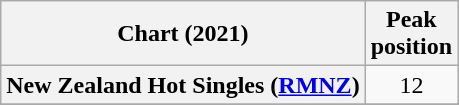<table class="wikitable sortable plainrowheaders" style="text-align:center">
<tr>
<th scope="col">Chart (2021)</th>
<th scope="col">Peak<br>position</th>
</tr>
<tr>
<th scope="row">New Zealand Hot Singles (<a href='#'>RMNZ</a>)</th>
<td>12</td>
</tr>
<tr>
</tr>
</table>
